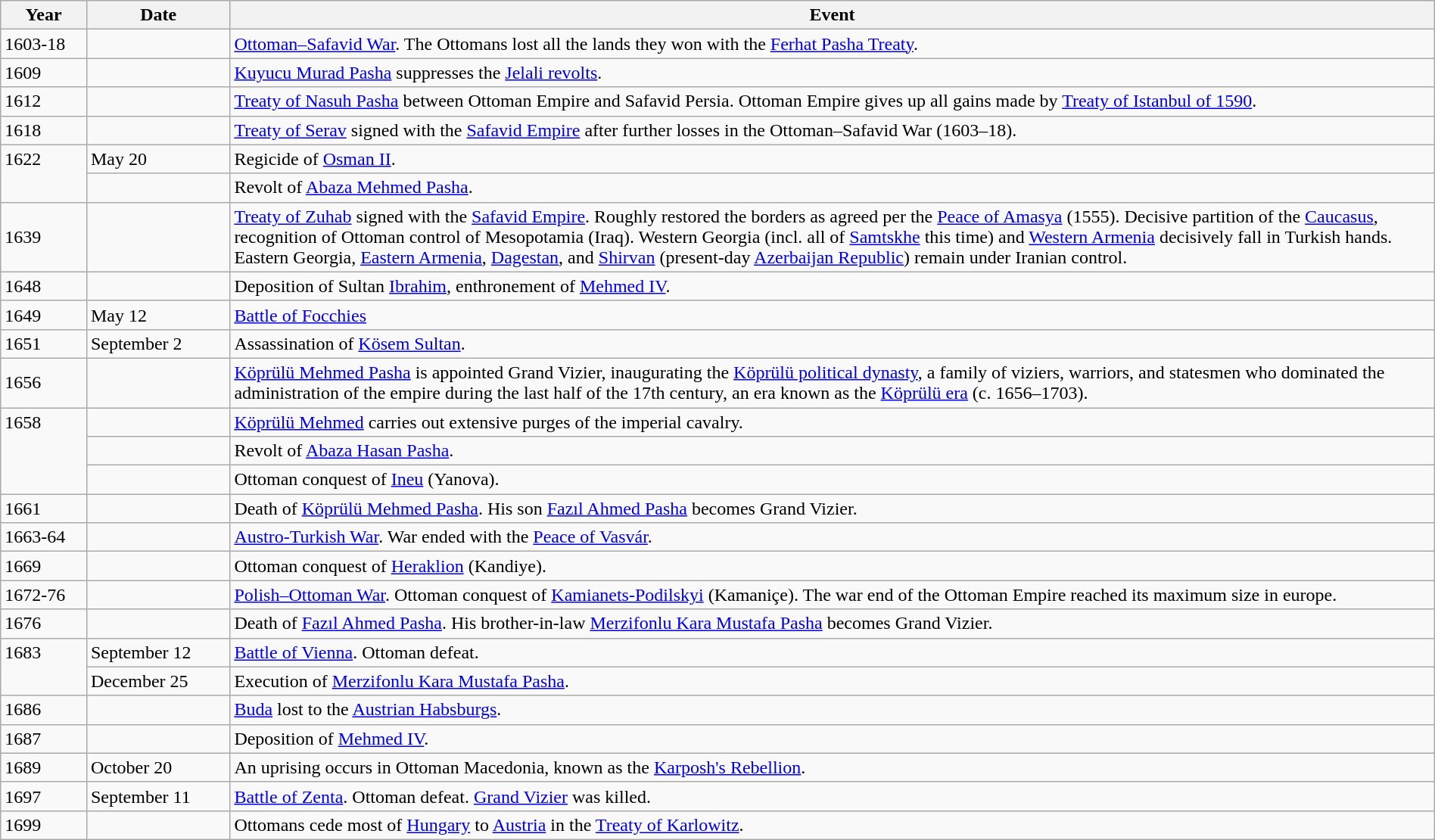<table class="wikitable" width="100%">
<tr>
<th style="width:6%">Year</th>
<th style="width:10%">Date</th>
<th>Event</th>
</tr>
<tr>
<td>1603-18</td>
<td></td>
<td><a href='#'>Ottoman–Safavid War</a>. The Ottomans lost all the lands they won with the <a href='#'>Ferhat Pasha Treaty</a>.</td>
</tr>
<tr>
<td>1609</td>
<td></td>
<td><a href='#'>Kuyucu Murad Pasha</a> suppresses the <a href='#'>Jelali revolts</a>.</td>
</tr>
<tr>
<td>1612</td>
<td></td>
<td><a href='#'>Treaty of Nasuh Pasha</a> between Ottoman Empire and Safavid Persia. Ottoman Empire gives up all gains made by <a href='#'>Treaty of Istanbul of 1590</a>.</td>
</tr>
<tr>
<td>1618</td>
<td></td>
<td><a href='#'>Treaty of Serav</a> signed with the <a href='#'>Safavid Empire</a> after further losses in the Ottoman–Safavid War (1603–18).</td>
</tr>
<tr>
<td rowspan="2" valign="top">1622</td>
<td>May 20</td>
<td>Regicide of <a href='#'>Osman II</a>.</td>
</tr>
<tr>
<td></td>
<td>Revolt of <a href='#'>Abaza Mehmed Pasha</a>.</td>
</tr>
<tr>
<td>1639</td>
<td></td>
<td><a href='#'>Treaty of Zuhab</a> signed with the <a href='#'>Safavid Empire</a>. Roughly restored the borders as agreed per the <a href='#'>Peace of Amasya</a> (1555). Decisive partition of the <a href='#'>Caucasus</a>, recognition of Ottoman control of Mesopotamia (Iraq). Western Georgia (incl. all of <a href='#'>Samtskhe</a> this time) and <a href='#'>Western Armenia</a> decisively fall in Turkish hands. Eastern Georgia, <a href='#'>Eastern Armenia</a>, <a href='#'>Dagestan</a>, and <a href='#'>Shirvan</a> (present-day <a href='#'>Azerbaijan Republic</a>) remain under Iranian control.</td>
</tr>
<tr>
<td>1648</td>
<td></td>
<td>Deposition of Sultan <a href='#'>Ibrahim</a>, enthronement of <a href='#'>Mehmed IV</a>.</td>
</tr>
<tr>
<td>1649</td>
<td>May 12</td>
<td><a href='#'>Battle of Focchies</a></td>
</tr>
<tr>
<td>1651</td>
<td>September 2</td>
<td>Assassination of <a href='#'>Kösem Sultan</a>.</td>
</tr>
<tr>
<td>1656</td>
<td></td>
<td><a href='#'>Köprülü Mehmed Pasha</a> is appointed Grand Vizier, inaugurating the <a href='#'>Köprülü political dynasty</a>, a family of viziers, warriors, and statesmen who dominated the administration of the empire during the last half of the 17th century, an era known as the <a href='#'>Köprülü era</a> (c. 1656–1703).</td>
</tr>
<tr>
<td rowspan="3" valign="top">1658</td>
<td></td>
<td><a href='#'>Köprülü Mehmed</a> carries out extensive purges of the imperial cavalry.</td>
</tr>
<tr>
<td></td>
<td>Revolt of <a href='#'>Abaza Hasan Pasha</a>.</td>
</tr>
<tr>
<td></td>
<td>Ottoman conquest of <a href='#'>Ineu</a> (Yanova).</td>
</tr>
<tr>
<td>1661</td>
<td></td>
<td>Death of <a href='#'>Köprülü Mehmed Pasha</a>. His son <a href='#'>Fazıl Ahmed Pasha</a> becomes Grand Vizier.</td>
</tr>
<tr>
<td>1663-64</td>
<td></td>
<td><a href='#'>Austro-Turkish War</a>. War ended with the <a href='#'>Peace of Vasvár</a>.</td>
</tr>
<tr>
<td>1669</td>
<td></td>
<td>Ottoman conquest of <a href='#'>Heraklion</a> (Kandiye).</td>
</tr>
<tr>
<td>1672-76</td>
<td></td>
<td><a href='#'>Polish–Ottoman War</a>. Ottoman conquest of <a href='#'>Kamianets-Podilskyi</a> (Kamaniçe). The war end of the Ottoman Empire reached its maximum size in europe.</td>
</tr>
<tr>
<td>1676</td>
<td></td>
<td>Death of <a href='#'>Fazıl Ahmed Pasha</a>. His brother-in-law <a href='#'>Merzifonlu Kara Mustafa Pasha</a> becomes Grand Vizier.</td>
</tr>
<tr>
<td rowspan="2" valign="top">1683</td>
<td>September 12</td>
<td><a href='#'>Battle of Vienna</a>. Ottoman defeat.</td>
</tr>
<tr>
<td>December 25</td>
<td>Execution of <a href='#'>Merzifonlu Kara Mustafa Pasha</a>.</td>
</tr>
<tr>
<td>1686</td>
<td></td>
<td><a href='#'>Buda</a> lost to the <a href='#'>Austrian Habsburgs</a>.</td>
</tr>
<tr>
<td>1687</td>
<td></td>
<td>Deposition of <a href='#'>Mehmed IV</a>.</td>
</tr>
<tr>
<td>1689</td>
<td>October 20</td>
<td>An uprising occurs in Ottoman Macedonia, known as the <a href='#'>Karposh's Rebellion</a>.</td>
</tr>
<tr>
<td>1697</td>
<td>September 11</td>
<td><a href='#'>Battle of Zenta</a>. Ottoman defeat. <a href='#'>Grand Vizier</a> was killed.</td>
</tr>
<tr>
<td>1699</td>
<td></td>
<td>Ottomans cede most of <a href='#'>Hungary</a> to <a href='#'>Austria</a> in the <a href='#'>Treaty of Karlowitz</a>.</td>
</tr>
</table>
